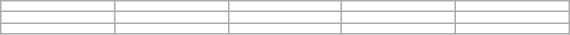<table class="wikitable" style="width:30%; margin: auto; background-color: white">
<tr style="vertical-align: bottom">
<td></td>
<td></td>
<td></td>
<td></td>
<td></td>
</tr>
<tr style="vertical-align: bottom">
<td></td>
<td></td>
<td></td>
<td></td>
<td></td>
</tr>
<tr style="vertical-align: bottom">
<td></td>
<td></td>
<td></td>
<td></td>
<td></td>
</tr>
</table>
